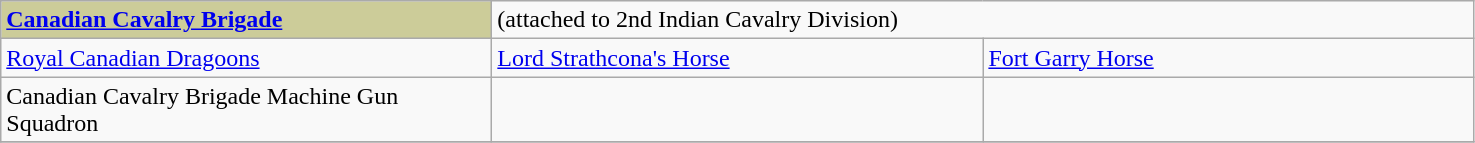<table class="wikitable">
<tr>
<td style="background:#CCCC99;"><strong><a href='#'>Canadian Cavalry Brigade</a>   </strong></td>
<td colspan="2">(attached to 2nd Indian Cavalry Division)</td>
</tr>
<tr>
<td width="320pt"><a href='#'>Royal Canadian Dragoons</a></td>
<td width="320pt"><a href='#'>Lord Strathcona's Horse</a></td>
<td width="320pt"><a href='#'>Fort Garry Horse</a></td>
</tr>
<tr>
<td>Canadian Cavalry Brigade Machine Gun Squadron</td>
<td></td>
<td></td>
</tr>
<tr>
</tr>
</table>
